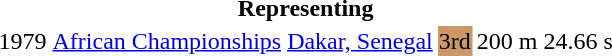<table>
<tr>
<th colspan="6">Representing </th>
</tr>
<tr>
<td>1979</td>
<td><a href='#'>African Championships</a></td>
<td><a href='#'>Dakar, Senegal</a></td>
<td bgcolor="cc9966">3rd</td>
<td>200 m</td>
<td>24.66 s</td>
</tr>
</table>
